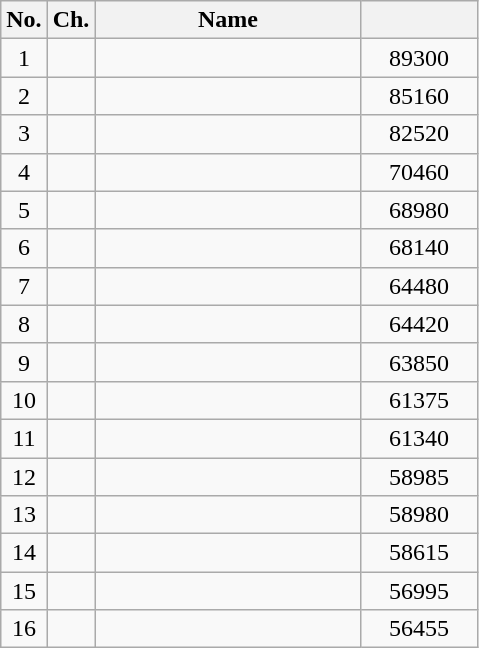<table class="wikitable" style="text-align: center;">
<tr>
<th>No.</th>
<th>Ch.</th>
<th align="left"; width=170>Name</th>
<th width=70></th>
</tr>
<tr>
<td>1</td>
<td></td>
<td style="text-align:left;"></td>
<td>89300</td>
</tr>
<tr>
<td>2</td>
<td></td>
<td style="text-align:left;"></td>
<td>85160</td>
</tr>
<tr>
<td>3</td>
<td></td>
<td style="text-align:left;"></td>
<td>82520</td>
</tr>
<tr>
<td>4</td>
<td></td>
<td style="text-align:left;"></td>
<td>70460</td>
</tr>
<tr>
<td>5</td>
<td></td>
<td style="text-align:left;"></td>
<td>68980</td>
</tr>
<tr>
<td>6</td>
<td></td>
<td style="text-align:left;"></td>
<td>68140</td>
</tr>
<tr>
<td>7</td>
<td></td>
<td style="text-align:left;"></td>
<td>64480</td>
</tr>
<tr>
<td>8</td>
<td></td>
<td style="text-align:left;"></td>
<td>64420</td>
</tr>
<tr>
<td>9</td>
<td></td>
<td style="text-align:left;"></td>
<td>63850</td>
</tr>
<tr>
<td>10</td>
<td></td>
<td style="text-align:left;"></td>
<td>61375</td>
</tr>
<tr>
<td>11</td>
<td></td>
<td style="text-align:left;"></td>
<td>61340</td>
</tr>
<tr>
<td>12</td>
<td></td>
<td style="text-align:left;"></td>
<td>58985</td>
</tr>
<tr>
<td>13</td>
<td></td>
<td style="text-align:left;"></td>
<td>58980</td>
</tr>
<tr>
<td>14</td>
<td></td>
<td style="text-align:left;"></td>
<td>58615</td>
</tr>
<tr>
<td>15</td>
<td></td>
<td style="text-align:left;"></td>
<td>56995</td>
</tr>
<tr>
<td>16</td>
<td></td>
<td style="text-align:left;"></td>
<td>56455</td>
</tr>
</table>
